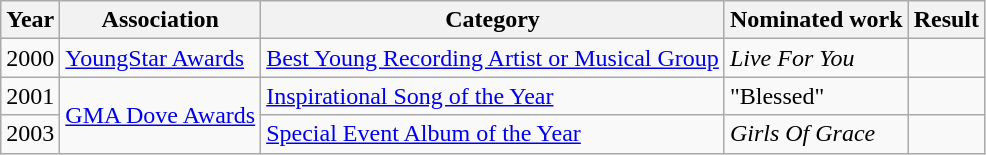<table class="wikitable">
<tr>
<th>Year</th>
<th>Association</th>
<th>Category</th>
<th>Nominated work</th>
<th>Result</th>
</tr>
<tr>
<td>2000</td>
<td><a href='#'>YoungStar Awards</a></td>
<td><a href='#'>Best Young Recording Artist or Musical Group</a></td>
<td><em>Live For You</em></td>
<td></td>
</tr>
<tr>
<td>2001</td>
<td rowspan=2><a href='#'>GMA Dove Awards</a></td>
<td><a href='#'>Inspirational Song of the Year</a></td>
<td>"Blessed"</td>
<td></td>
</tr>
<tr>
<td>2003</td>
<td><a href='#'>Special Event Album of the Year</a></td>
<td><em>Girls Of Grace</em> </td>
<td></td>
</tr>
</table>
